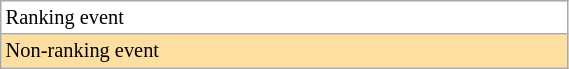<table class="wikitable" style="font-size:85%;" width=30%>
<tr bgcolor="#ffffff">
<td>Ranking event</td>
</tr>
<tr style="background:#ffdf9f;">
<td>Non-ranking event</td>
</tr>
</table>
